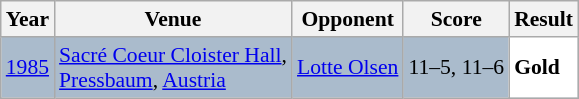<table class="sortable wikitable" style="font-size: 90%;">
<tr>
<th>Year</th>
<th>Venue</th>
<th>Opponent</th>
<th>Score</th>
<th>Result</th>
</tr>
<tr style="background:#AABBCC">
<td align="center"><a href='#'>1985</a></td>
<td align="left"><a href='#'>Sacré Coeur Cloister Hall</a>,<br><a href='#'>Pressbaum</a>, <a href='#'>Austria</a></td>
<td align="left"> <a href='#'>Lotte Olsen</a></td>
<td align="left">11–5, 11–6</td>
<td style="text-align:left; background:white"> <strong>Gold</strong></td>
</tr>
</table>
